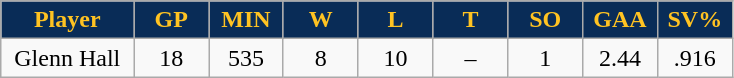<table class="wikitable sortable">
<tr>
<th style="background:#092c57; color:#ffc322" width="16%">Player</th>
<th style="background:#092c57; color:#ffc322" width="9%">GP</th>
<th style="background:#092c57; color:#ffc322" width="9%">MIN</th>
<th style="background:#092c57; color:#ffc322" width="9%">W</th>
<th style="background:#092c57; color:#ffc322" width="9%">L</th>
<th style="background:#092c57; color:#ffc322" width="9%">T</th>
<th style="background:#092c57; color:#ffc322" width="9%">SO</th>
<th style="background:#092c57; color:#ffc322" width="9%">GAA</th>
<th style="background:#092c57; color:#ffc322" width="9%">SV%</th>
</tr>
<tr align="center">
<td>Glenn Hall</td>
<td>18</td>
<td>535</td>
<td>8</td>
<td>10</td>
<td>–</td>
<td>1</td>
<td>2.44</td>
<td>.916</td>
</tr>
</table>
